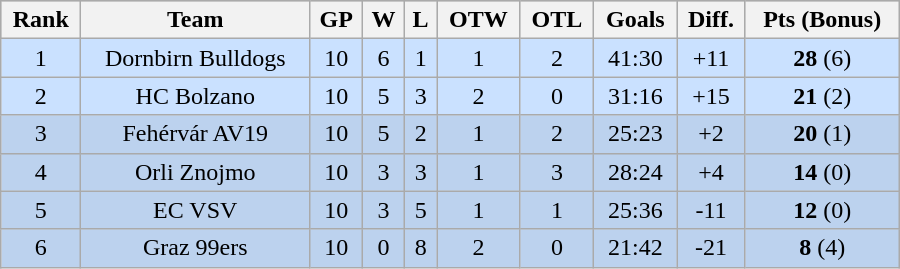<table class="wikitable" width="600px" style="text-align: center;">
<tr style="background-color:#c0c0c0;">
<th>Rank</th>
<th>Team</th>
<th>GP</th>
<th>W</th>
<th>L</th>
<th>OTW</th>
<th>OTL</th>
<th>Goals</th>
<th>Diff.</th>
<th>Pts (Bonus)</th>
</tr>
<tr bgcolor="#CAE1FF">
<td>1</td>
<td>Dornbirn Bulldogs</td>
<td>10</td>
<td>6</td>
<td>1</td>
<td>1</td>
<td>2</td>
<td>41:30</td>
<td>+11</td>
<td><strong>28</strong> (6)</td>
</tr>
<tr bgcolor="#CAE1FF">
<td>2</td>
<td>HC Bolzano</td>
<td>10</td>
<td>5</td>
<td>3</td>
<td>2</td>
<td>0</td>
<td>31:16</td>
<td>+15</td>
<td><strong>21</strong> (2)</td>
</tr>
<tr bgcolor="#BCD2EE">
<td>3</td>
<td>Fehérvár AV19</td>
<td>10</td>
<td>5</td>
<td>2</td>
<td>1</td>
<td>2</td>
<td>25:23</td>
<td>+2</td>
<td><strong>20</strong> (1)</td>
</tr>
<tr bgcolor="#BCD2EE">
<td>4</td>
<td>Orli Znojmo</td>
<td>10</td>
<td>3</td>
<td>3</td>
<td>1</td>
<td>3</td>
<td>28:24</td>
<td>+4</td>
<td><strong>14</strong> (0)</td>
</tr>
<tr bgcolor="#BCD2EE">
<td>5</td>
<td>EC VSV</td>
<td>10</td>
<td>3</td>
<td>5</td>
<td>1</td>
<td>1</td>
<td>25:36</td>
<td>-11</td>
<td><strong>12</strong> (0)</td>
</tr>
<tr bgcolor="#BCD2EE">
<td>6</td>
<td>Graz 99ers</td>
<td>10</td>
<td>0</td>
<td>8</td>
<td>2</td>
<td>0</td>
<td>21:42</td>
<td>-21</td>
<td><strong>8</strong> (4)</td>
</tr>
</table>
